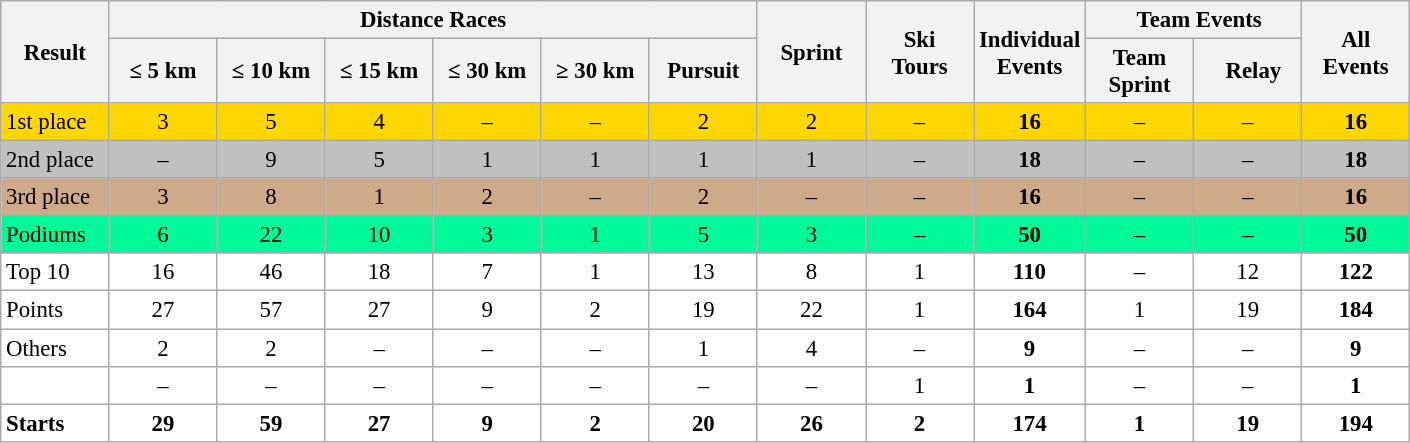<table class="wikitable" style="font-size:95%; text-align:center; border:grey solid 1px; border-collapse:collapse; background:#ffffff;">
<tr>
<th style="width:65px;" rowspan="2">Result</th>
<th colspan="6">Distance Races</th>
<th style="width:65px;" rowspan="2">Sprint</th>
<th style="width:65px;" rowspan="2">Ski<br>Tours</th>
<th style="width:65px;" rowspan="2">Individual<br>Events</th>
<th colspan="2">  Team Events</th>
<th style="width:65px;" rowspan="2">All<br>Events</th>
</tr>
<tr>
<th style="width:65px;">≤ 5 km</th>
<th style="width:65px;">≤ 10 km</th>
<th style="width:65px;">≤ 15 km</th>
<th style="width:65px;">≤ 30 km</th>
<th style="width:65px;">≥ 30 km</th>
<th style="width:65px;">Pursuit</th>
<th style="width:65px;">Team Sprint</th>
<th style="width:65px;">  Relay</th>
</tr>
<tr bgcolor=gold>
<td align=left>1st place</td>
<td>3</td>
<td>5</td>
<td>4</td>
<td>–</td>
<td>–</td>
<td>2</td>
<td>2</td>
<td>–</td>
<td><strong>16</strong></td>
<td>–</td>
<td>–</td>
<td><strong>16</strong></td>
</tr>
<tr bgcolor=silver>
<td align=left>2nd place</td>
<td>–</td>
<td>9</td>
<td>5</td>
<td>1</td>
<td>1</td>
<td>1</td>
<td>1</td>
<td>–</td>
<td><strong>18</strong></td>
<td>–</td>
<td>–</td>
<td><strong>18</strong></td>
</tr>
<tr bgcolor="#CFAA88">
<td align=left>3rd place</td>
<td>3</td>
<td>8</td>
<td>1</td>
<td>2</td>
<td>–</td>
<td>2</td>
<td>–</td>
<td>–</td>
<td><strong>16</strong></td>
<td>–</td>
<td>–</td>
<td><strong>16</strong></td>
</tr>
<tr style="background:#00FA9A;">
<td align=left>Podiums</td>
<td>6</td>
<td>22</td>
<td>10</td>
<td>3</td>
<td>1</td>
<td>5</td>
<td>3</td>
<td>–</td>
<td><strong>50</strong></td>
<td>–</td>
<td>–</td>
<td><strong>50</strong></td>
</tr>
<tr>
<td align=left>Top 10</td>
<td>16</td>
<td>46</td>
<td>18</td>
<td>7</td>
<td>1</td>
<td>13</td>
<td>8</td>
<td>1</td>
<td><strong>110</strong></td>
<td>–</td>
<td>12</td>
<td><strong>122</strong></td>
</tr>
<tr>
<td align=left>Points</td>
<td>27</td>
<td>57</td>
<td>27</td>
<td>9</td>
<td>2</td>
<td>19</td>
<td>22</td>
<td>1</td>
<td><strong>164</strong></td>
<td>1</td>
<td>19</td>
<td><strong>184</strong></td>
</tr>
<tr>
<td align=left>Others</td>
<td>2</td>
<td>2</td>
<td>–</td>
<td>–</td>
<td>–</td>
<td>1</td>
<td>4</td>
<td>–</td>
<td><strong>9</strong></td>
<td>–</td>
<td>–</td>
<td><strong>9</strong></td>
</tr>
<tr>
<td align=left></td>
<td>–</td>
<td>–</td>
<td>–</td>
<td>–</td>
<td>–</td>
<td>–</td>
<td>–</td>
<td>1</td>
<td><strong>1</strong></td>
<td>–</td>
<td>–</td>
<td><strong>1</strong></td>
</tr>
<tr>
<td align=left><strong>Starts</strong></td>
<td><strong>29</strong></td>
<td><strong>59</strong></td>
<td><strong>27</strong></td>
<td><strong>9</strong></td>
<td><strong>2</strong></td>
<td><strong>20</strong></td>
<td><strong>26</strong></td>
<td><strong>2</strong></td>
<td><strong>174</strong></td>
<td><strong>1</strong></td>
<td><strong>19</strong></td>
<td><strong>194</strong></td>
</tr>
</table>
